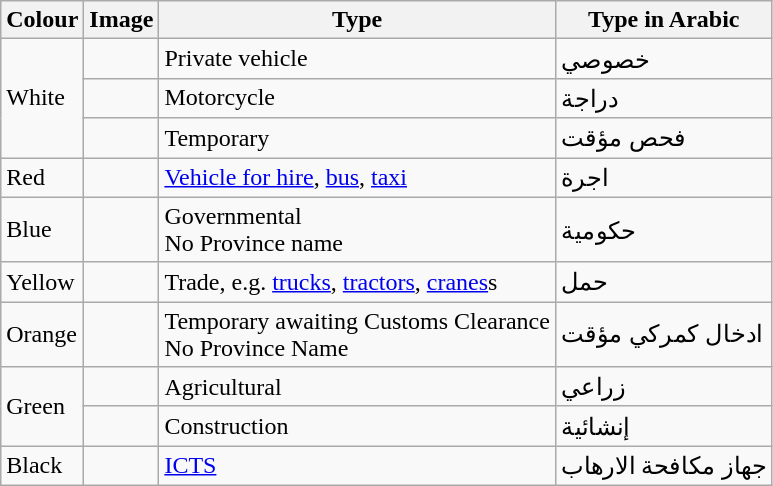<table class=wikitable>
<tr>
<th>Colour</th>
<th>Image</th>
<th>Type</th>
<th>Type in Arabic</th>
</tr>
<tr>
<td rowspan="3">White</td>
<td></td>
<td>Private vehicle</td>
<td>خصوصي</td>
</tr>
<tr>
<td></td>
<td>Motorcycle</td>
<td>دراجة</td>
</tr>
<tr>
<td></td>
<td>Temporary</td>
<td>فحص مؤقت</td>
</tr>
<tr>
<td>Red</td>
<td></td>
<td><a href='#'>Vehicle for hire</a>, <a href='#'>bus</a>, <a href='#'>taxi</a></td>
<td>اجرة</td>
</tr>
<tr>
<td>Blue</td>
<td></td>
<td>Governmental<br>No Province name</td>
<td>حكومية</td>
</tr>
<tr>
<td>Yellow</td>
<td></td>
<td>Trade, e.g. <a href='#'>trucks</a>, <a href='#'>tractors</a>, <a href='#'>cranes</a>s</td>
<td>حمل</td>
</tr>
<tr>
<td>Orange</td>
<td></td>
<td>Temporary awaiting Customs Clearance<br>No Province Name</td>
<td>ادخال كمرکي مؤقت</td>
</tr>
<tr>
<td rowspan="2">Green</td>
<td></td>
<td>Agricultural</td>
<td>زراعي</td>
</tr>
<tr>
<td></td>
<td>Construction</td>
<td>إنشائية</td>
</tr>
<tr>
<td>Black</td>
<td></td>
<td><a href='#'>ICTS</a></td>
<td>جهاز مكافحة الارهاب</td>
</tr>
</table>
